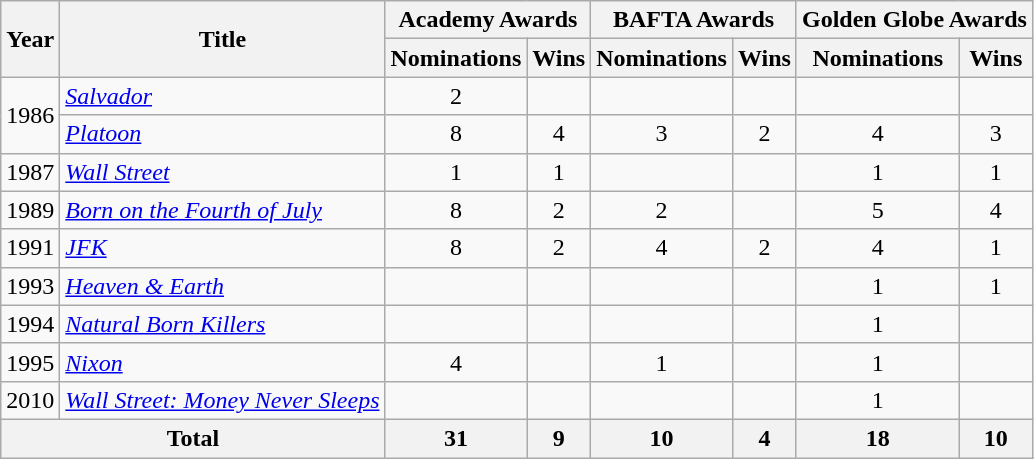<table class="wikitable">
<tr>
<th rowspan="2">Year</th>
<th rowspan="2">Title</th>
<th colspan="2">Academy Awards</th>
<th colspan="2">BAFTA Awards</th>
<th colspan="2">Golden Globe Awards</th>
</tr>
<tr>
<th>Nominations</th>
<th>Wins</th>
<th>Nominations</th>
<th>Wins</th>
<th>Nominations</th>
<th>Wins</th>
</tr>
<tr>
<td rowspan=2>1986</td>
<td><em><a href='#'>Salvador</a></em></td>
<td style="text-align:center;">2</td>
<td></td>
<td></td>
<td></td>
<td></td>
<td></td>
</tr>
<tr>
<td><em><a href='#'>Platoon</a></em></td>
<td style="text-align:center;">8</td>
<td style="text-align:center;">4</td>
<td style="text-align:center;">3</td>
<td style="text-align:center;">2</td>
<td style="text-align:center;">4</td>
<td style="text-align:center;">3</td>
</tr>
<tr>
<td>1987</td>
<td><em><a href='#'>Wall Street</a></em></td>
<td style="text-align:center;">1</td>
<td style="text-align:center;">1</td>
<td></td>
<td></td>
<td style="text-align:center;">1</td>
<td style="text-align:center;">1</td>
</tr>
<tr>
<td>1989</td>
<td><em><a href='#'>Born on the Fourth of July</a></em></td>
<td style="text-align:center;">8</td>
<td style="text-align:center;">2</td>
<td style="text-align:center;">2</td>
<td></td>
<td style="text-align:center;">5</td>
<td style="text-align:center;">4</td>
</tr>
<tr>
<td>1991</td>
<td><em><a href='#'>JFK</a></em></td>
<td style="text-align:center;">8</td>
<td style="text-align:center;">2</td>
<td style="text-align:center;">4</td>
<td style="text-align:center;">2</td>
<td style="text-align:center;">4</td>
<td style="text-align:center;">1</td>
</tr>
<tr>
<td>1993</td>
<td><em><a href='#'>Heaven & Earth</a></em></td>
<td></td>
<td></td>
<td></td>
<td></td>
<td style="text-align:center;">1</td>
<td style="text-align:center;">1</td>
</tr>
<tr>
<td>1994</td>
<td><em><a href='#'>Natural Born Killers</a></em></td>
<td></td>
<td></td>
<td></td>
<td></td>
<td style="text-align:center;">1</td>
<td></td>
</tr>
<tr>
<td>1995</td>
<td><em><a href='#'>Nixon</a></em></td>
<td style="text-align:center;">4</td>
<td></td>
<td style="text-align:center;">1</td>
<td></td>
<td style="text-align:center;">1</td>
<td></td>
</tr>
<tr>
<td>2010</td>
<td><em><a href='#'>Wall Street: Money Never Sleeps</a></em></td>
<td></td>
<td></td>
<td></td>
<td></td>
<td style="text-align:center;">1</td>
<td></td>
</tr>
<tr>
<th colspan="2">Total</th>
<th>31</th>
<th>9</th>
<th>10</th>
<th>4</th>
<th>18</th>
<th>10</th>
</tr>
</table>
